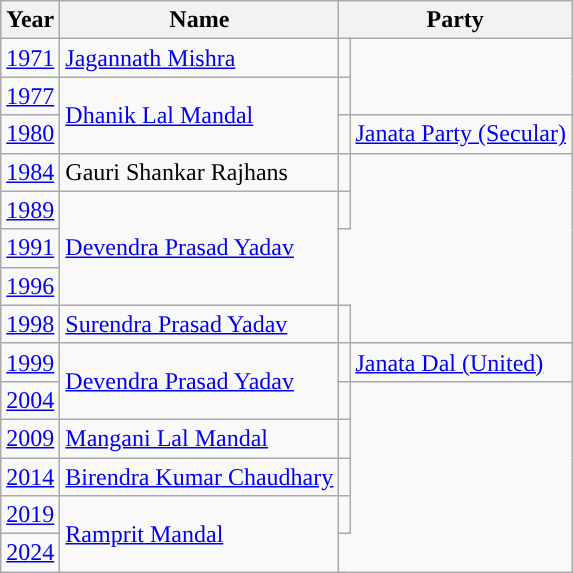<table class="wikitable">
<tr>
<th>Year</th>
<th>Name</th>
<th colspan="2">Party</th>
</tr>
<tr>
<td><a href='#'>1971</a></td>
<td><a href='#'>Jagannath Mishra</a></td>
<td></td>
</tr>
<tr>
<td><a href='#'>1977</a></td>
<td rowspan="2"><a href='#'>Dhanik Lal Mandal</a></td>
<td></td>
</tr>
<tr>
<td><a href='#'>1980</a></td>
<td style="background-color: "></td>
<td><a href='#'>Janata Party (Secular)</a></td>
</tr>
<tr>
<td><a href='#'>1984</a></td>
<td>Gauri Shankar Rajhans</td>
<td></td>
</tr>
<tr>
<td><a href='#'>1989</a></td>
<td rowspan="3"><a href='#'>Devendra Prasad Yadav</a></td>
<td></td>
</tr>
<tr>
<td><a href='#'>1991</a></td>
</tr>
<tr>
<td><a href='#'>1996</a></td>
</tr>
<tr>
<td><a href='#'>1998</a></td>
<td><a href='#'>Surendra Prasad Yadav</a></td>
<td></td>
</tr>
<tr>
<td><a href='#'>1999</a></td>
<td rowspan="2"><a href='#'>Devendra Prasad Yadav</a></td>
<td style="background-color: "></td>
<td><a href='#'>Janata Dal (United)</a></td>
</tr>
<tr>
<td><a href='#'>2004</a></td>
<td></td>
</tr>
<tr>
<td><a href='#'>2009</a></td>
<td><a href='#'>Mangani Lal Mandal</a></td>
<td></td>
</tr>
<tr>
<td><a href='#'>2014</a></td>
<td><a href='#'>Birendra Kumar Chaudhary</a></td>
<td></td>
</tr>
<tr>
<td><a href='#'>2019</a></td>
<td rowspan="2"><a href='#'>Ramprit Mandal</a></td>
<td></td>
</tr>
<tr>
<td><a href='#'>2024</a></td>
</tr>
</table>
